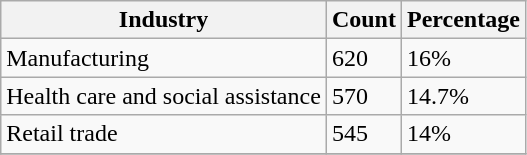<table class="wikitable">
<tr>
<th>Industry</th>
<th>Count</th>
<th>Percentage</th>
</tr>
<tr>
<td>Manufacturing</td>
<td>620</td>
<td>16%</td>
</tr>
<tr>
<td>Health care and social assistance</td>
<td>570</td>
<td>14.7%</td>
</tr>
<tr>
<td>Retail trade</td>
<td>545</td>
<td>14%</td>
</tr>
<tr>
</tr>
</table>
